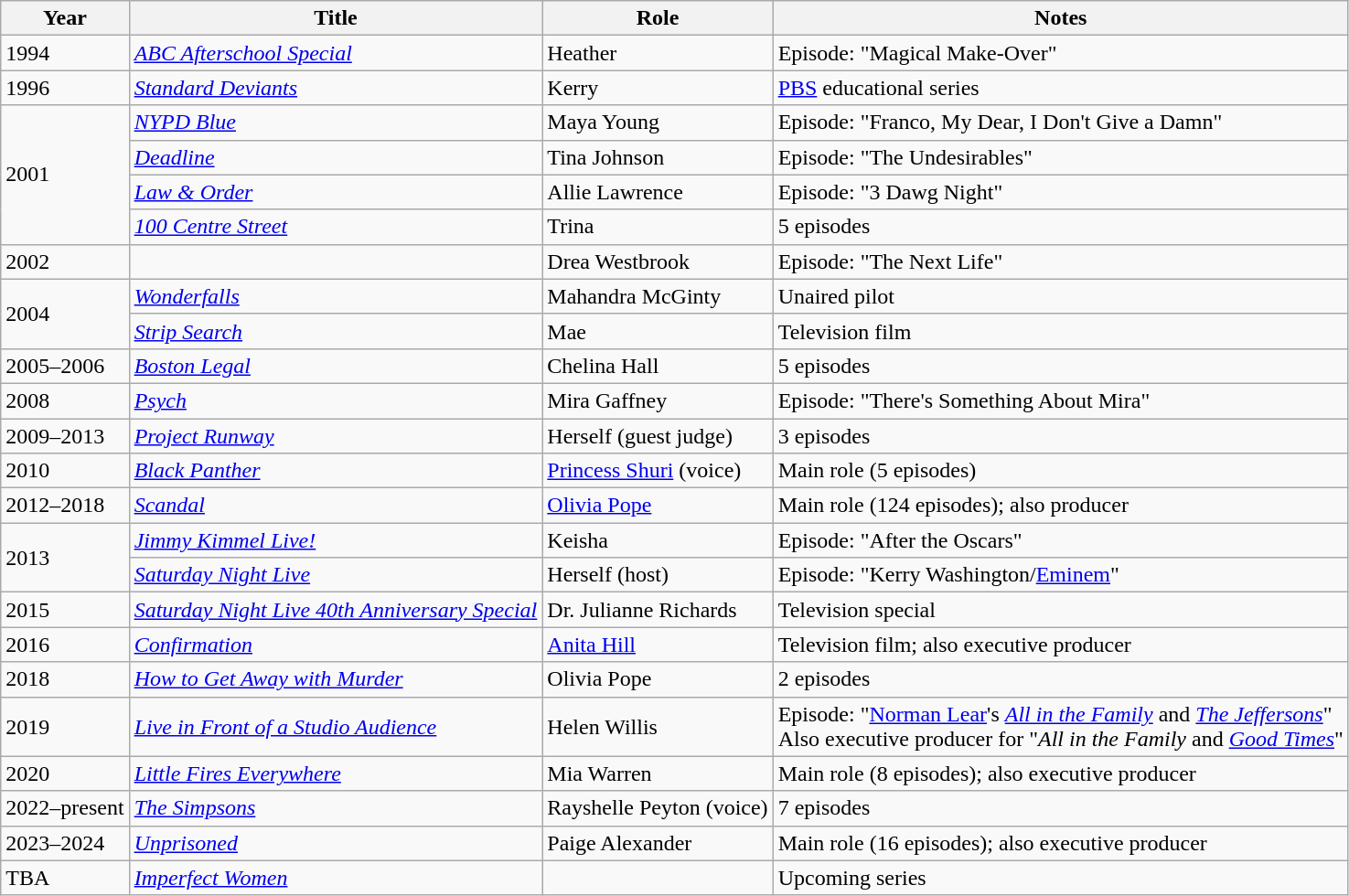<table class="wikitable sortable">
<tr>
<th>Year</th>
<th>Title</th>
<th>Role</th>
<th class="unsortable">Notes</th>
</tr>
<tr>
<td>1994</td>
<td><em><a href='#'>ABC Afterschool Special</a></em></td>
<td>Heather</td>
<td>Episode: "Magical Make-Over"</td>
</tr>
<tr>
<td>1996</td>
<td><em><a href='#'>Standard Deviants</a></em></td>
<td>Kerry</td>
<td><a href='#'>PBS</a> educational series</td>
</tr>
<tr>
<td rowspan="4">2001</td>
<td><em><a href='#'>NYPD Blue</a></em></td>
<td>Maya Young</td>
<td>Episode: "Franco, My Dear, I Don't Give a Damn"</td>
</tr>
<tr>
<td><em><a href='#'>Deadline</a></em></td>
<td>Tina Johnson</td>
<td>Episode: "The Undesirables"</td>
</tr>
<tr>
<td><em><a href='#'>Law & Order</a></em></td>
<td>Allie Lawrence</td>
<td>Episode: "3 Dawg Night"</td>
</tr>
<tr>
<td><em><a href='#'>100 Centre Street</a></em></td>
<td>Trina</td>
<td>5 episodes</td>
</tr>
<tr>
<td>2002</td>
<td><em></em></td>
<td>Drea Westbrook</td>
<td>Episode: "The Next Life"</td>
</tr>
<tr>
<td rowspan="2">2004</td>
<td><em><a href='#'>Wonderfalls</a></em></td>
<td>Mahandra McGinty</td>
<td>Unaired pilot</td>
</tr>
<tr>
<td><em><a href='#'>Strip Search</a></em></td>
<td>Mae</td>
<td>Television film</td>
</tr>
<tr>
<td>2005–2006</td>
<td><em><a href='#'>Boston Legal</a></em></td>
<td>Chelina Hall</td>
<td>5 episodes</td>
</tr>
<tr>
<td>2008</td>
<td><em><a href='#'>Psych</a></em></td>
<td>Mira Gaffney</td>
<td>Episode: "There's Something About Mira"</td>
</tr>
<tr>
<td>2009–2013</td>
<td><em><a href='#'>Project Runway</a></em></td>
<td>Herself (guest judge)</td>
<td>3 episodes</td>
</tr>
<tr>
<td>2010</td>
<td><em><a href='#'>Black Panther</a></em></td>
<td><a href='#'>Princess Shuri</a> (voice)</td>
<td>Main role (5 episodes)</td>
</tr>
<tr>
<td>2012–2018</td>
<td><em><a href='#'>Scandal</a></em></td>
<td><a href='#'>Olivia Pope</a></td>
<td>Main role (124 episodes); also producer</td>
</tr>
<tr>
<td rowspan="2">2013</td>
<td><em><a href='#'>Jimmy Kimmel Live!</a></em></td>
<td>Keisha</td>
<td>Episode: "After the Oscars"</td>
</tr>
<tr>
<td><em><a href='#'>Saturday Night Live</a></em></td>
<td>Herself (host)</td>
<td>Episode: "Kerry Washington/<a href='#'>Eminem</a>"</td>
</tr>
<tr>
<td>2015</td>
<td><em><a href='#'>Saturday Night Live 40th Anniversary Special</a></em></td>
<td>Dr. Julianne Richards</td>
<td>Television special</td>
</tr>
<tr>
<td>2016</td>
<td><em><a href='#'>Confirmation</a></em></td>
<td><a href='#'>Anita Hill</a></td>
<td>Television film; also executive producer</td>
</tr>
<tr>
<td>2018</td>
<td><em><a href='#'>How to Get Away with Murder</a></em></td>
<td>Olivia Pope</td>
<td>2 episodes</td>
</tr>
<tr>
<td>2019</td>
<td><em><a href='#'>Live in Front of a Studio Audience</a></em></td>
<td>Helen Willis</td>
<td>Episode: "<a href='#'>Norman Lear</a>'s <em><a href='#'>All in the Family</a></em> and <em><a href='#'>The Jeffersons</a></em>"<br>Also executive producer for "<em>All in the Family</em> and <em><a href='#'>Good Times</a></em>"</td>
</tr>
<tr>
<td>2020</td>
<td><em><a href='#'>Little Fires Everywhere</a></em></td>
<td>Mia Warren</td>
<td>Main role (8 episodes); also executive producer</td>
</tr>
<tr>
<td>2022–present</td>
<td><em><a href='#'>The Simpsons</a></em></td>
<td>Rayshelle Peyton (voice)</td>
<td>7 episodes</td>
</tr>
<tr>
<td>2023–2024</td>
<td><em><a href='#'>Unprisoned</a></em></td>
<td>Paige Alexander</td>
<td>Main role (16 episodes); also executive producer</td>
</tr>
<tr>
<td>TBA</td>
<td><em><a href='#'>Imperfect Women</a></em></td>
<td></td>
<td>Upcoming series</td>
</tr>
</table>
